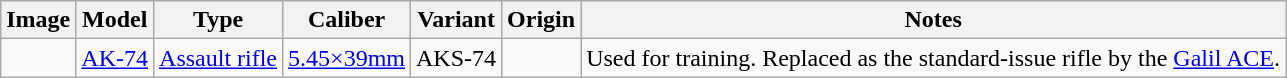<table class="wikitable">
<tr>
<th>Image</th>
<th>Model</th>
<th>Type</th>
<th>Caliber</th>
<th>Variant</th>
<th>Origin</th>
<th>Notes</th>
</tr>
<tr>
<td><br></td>
<td><a href='#'>AK-74</a></td>
<td><a href='#'>Assault rifle</a></td>
<td><a href='#'>5.45×39mm</a></td>
<td>AKS-74</td>
<td></td>
<td>Used for training. Replaced as the standard-issue rifle by the <a href='#'>Galil ACE</a>.</td>
</tr>
</table>
